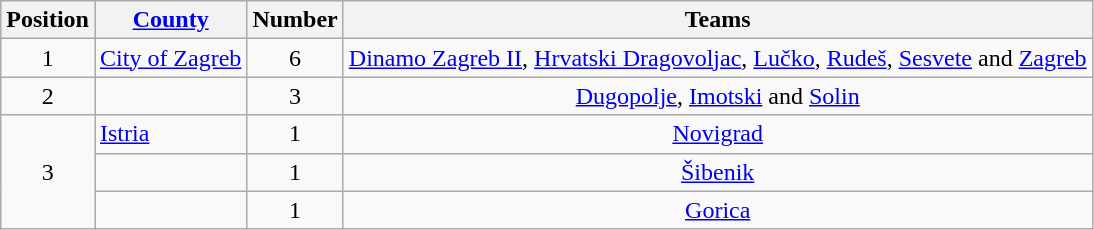<table class="wikitable">
<tr>
<th>Position</th>
<th><a href='#'>County</a></th>
<th>Number</th>
<th>Teams</th>
</tr>
<tr>
<td align=center>1</td>
<td><a href='#'> City of Zagreb</a></td>
<td align=center>6</td>
<td align=center><a href='#'>Dinamo Zagreb II</a>, <a href='#'>Hrvatski Dragovoljac</a>, <a href='#'>Lučko</a>, <a href='#'>Rudeš</a>, <a href='#'>Sesvete</a> and <a href='#'>Zagreb</a></td>
</tr>
<tr>
<td align=center>2</td>
<td></td>
<td align=center>3</td>
<td align=center><a href='#'>Dugopolje</a>, <a href='#'>Imotski</a> and <a href='#'>Solin</a></td>
</tr>
<tr>
<td align=center rowspan="3">3</td>
<td><a href='#'> Istria</a></td>
<td align=center>1</td>
<td align=center><a href='#'>Novigrad</a></td>
</tr>
<tr>
<td></td>
<td align=center>1</td>
<td align=center><a href='#'>Šibenik</a></td>
</tr>
<tr>
<td></td>
<td align=center>1</td>
<td align=center><a href='#'>Gorica</a></td>
</tr>
</table>
